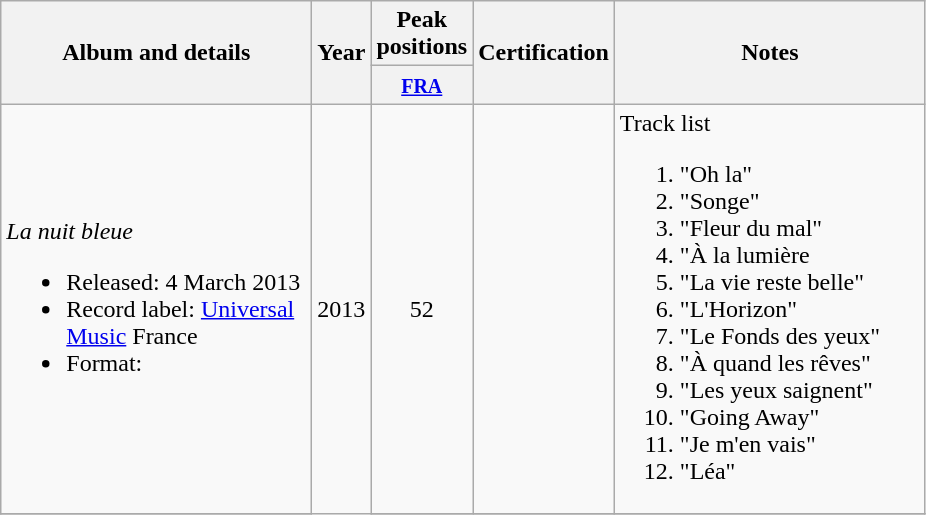<table class="wikitable">
<tr>
<th align="center" rowspan="2" width="200">Album and details</th>
<th align="center" rowspan="2" width="10">Year</th>
<th align="center" colspan="1">Peak positions</th>
<th align="center" rowspan="2" width="60">Certification</th>
<th align="center" rowspan="2" width="200">Notes</th>
</tr>
<tr>
<th width="20"><small><a href='#'>FRA</a></small><br></th>
</tr>
<tr>
<td><em>La nuit bleue</em><br><ul><li>Released: 4 March 2013</li><li>Record label: <a href='#'>Universal Music</a> France</li><li>Format:</li></ul></td>
<td align="center" rowspan="3">2013</td>
<td align="center">52</td>
<td align="center"></td>
<td>Track list<br><ol><li>"Oh la"</li><li>"Songe"</li><li>"Fleur du mal"</li><li>"À la lumière</li><li>"La vie reste belle"</li><li>"L'Horizon"</li><li>"Le Fonds des yeux"</li><li>"À quand les rêves"</li><li>"Les yeux saignent"</li><li>"Going Away"</li><li>"Je m'en vais"</li><li>"Léa"</li></ol></td>
</tr>
<tr>
</tr>
</table>
